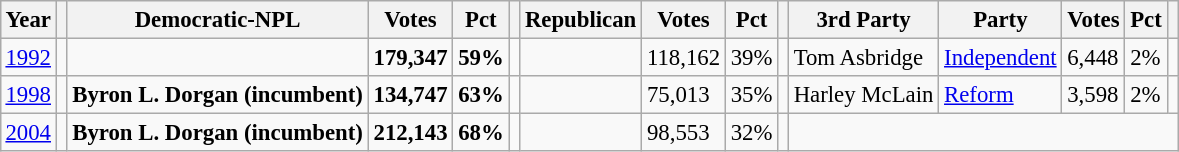<table class="wikitable" style="margin:0.5em ; font-size:95%">
<tr>
<th>Year</th>
<th></th>
<th>Democratic-NPL</th>
<th>Votes</th>
<th>Pct</th>
<th></th>
<th>Republican</th>
<th>Votes</th>
<th>Pct</th>
<th></th>
<th>3rd Party</th>
<th>Party</th>
<th>Votes</th>
<th>Pct</th>
<th></th>
</tr>
<tr>
<td><a href='#'>1992</a></td>
<td></td>
<td></td>
<td><strong>179,347</strong></td>
<td><strong>59%</strong></td>
<td></td>
<td></td>
<td>118,162</td>
<td>39%</td>
<td></td>
<td>Tom Asbridge</td>
<td><a href='#'>Independent</a></td>
<td>6,448</td>
<td>2%</td>
<td></td>
</tr>
<tr>
<td><a href='#'>1998</a></td>
<td></td>
<td><strong>Byron L. Dorgan</strong> <strong>(incumbent)</strong></td>
<td><strong>134,747</strong></td>
<td><strong>63%</strong></td>
<td></td>
<td></td>
<td>75,013</td>
<td>35%</td>
<td></td>
<td>Harley McLain</td>
<td><a href='#'>Reform</a></td>
<td>3,598</td>
<td>2%</td>
<td></td>
</tr>
<tr>
<td><a href='#'>2004</a></td>
<td></td>
<td><strong>Byron L. Dorgan</strong> <strong>(incumbent)</strong></td>
<td><strong>212,143</strong></td>
<td><strong>68%</strong></td>
<td></td>
<td></td>
<td>98,553</td>
<td>32%</td>
<td></td>
</tr>
</table>
